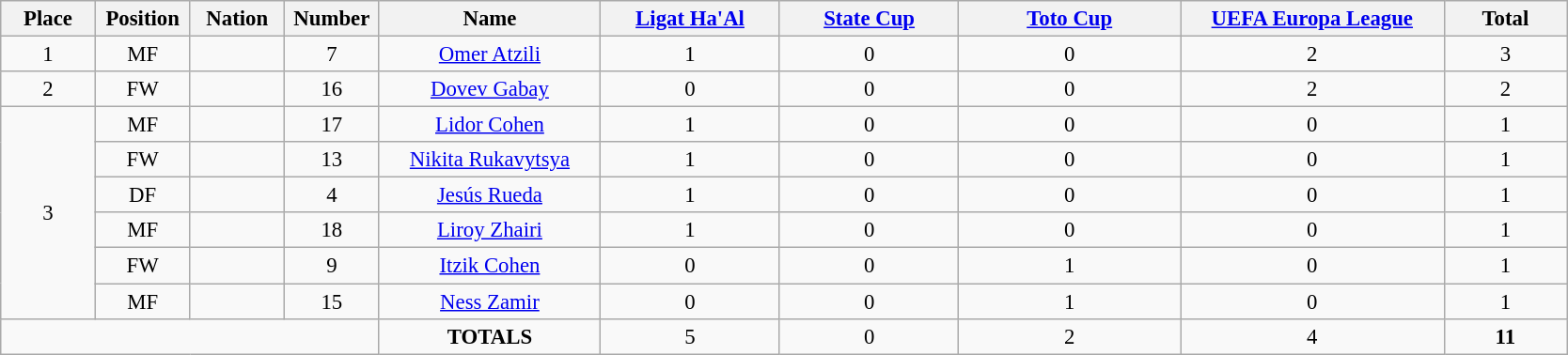<table class="wikitable" style="font-size: 95%; text-align: center;">
<tr>
<th width=60>Place</th>
<th width=60>Position</th>
<th width=60>Nation</th>
<th width=60>Number</th>
<th width=150>Name</th>
<th width=120><a href='#'>Ligat Ha'Al</a></th>
<th width=120><a href='#'>State Cup</a></th>
<th width=150><a href='#'>Toto Cup</a></th>
<th width=180><a href='#'>UEFA Europa League</a></th>
<th width=80><strong>Total</strong></th>
</tr>
<tr>
<td>1</td>
<td>MF</td>
<td></td>
<td>7</td>
<td><a href='#'>Omer Atzili</a></td>
<td>1</td>
<td>0</td>
<td>0</td>
<td>2</td>
<td>3</td>
</tr>
<tr>
<td>2</td>
<td>FW</td>
<td></td>
<td>16</td>
<td><a href='#'>Dovev Gabay</a></td>
<td>0</td>
<td>0</td>
<td>0</td>
<td>2</td>
<td>2</td>
</tr>
<tr>
<td rowspan="6">3</td>
<td>MF</td>
<td></td>
<td>17</td>
<td><a href='#'>Lidor Cohen</a></td>
<td>1</td>
<td>0</td>
<td>0</td>
<td>0</td>
<td>1</td>
</tr>
<tr>
<td>FW</td>
<td></td>
<td>13</td>
<td><a href='#'>Nikita Rukavytsya</a></td>
<td>1</td>
<td>0</td>
<td>0</td>
<td>0</td>
<td>1</td>
</tr>
<tr>
<td>DF</td>
<td></td>
<td>4</td>
<td><a href='#'>Jesús Rueda</a></td>
<td>1</td>
<td>0</td>
<td>0</td>
<td>0</td>
<td>1</td>
</tr>
<tr>
<td>MF</td>
<td></td>
<td>18</td>
<td><a href='#'>Liroy Zhairi</a></td>
<td>1</td>
<td>0</td>
<td>0</td>
<td>0</td>
<td>1</td>
</tr>
<tr>
<td>FW</td>
<td></td>
<td>9</td>
<td><a href='#'>Itzik Cohen</a></td>
<td>0</td>
<td>0</td>
<td>1</td>
<td>0</td>
<td>1</td>
</tr>
<tr>
<td>MF</td>
<td></td>
<td>15</td>
<td><a href='#'>Ness Zamir</a></td>
<td>0</td>
<td>0</td>
<td>1</td>
<td>0</td>
<td>1</td>
</tr>
<tr>
<td colspan="4"></td>
<td><strong>TOTALS</strong></td>
<td>5</td>
<td>0</td>
<td>2</td>
<td>4</td>
<td><strong>11</strong></td>
</tr>
</table>
